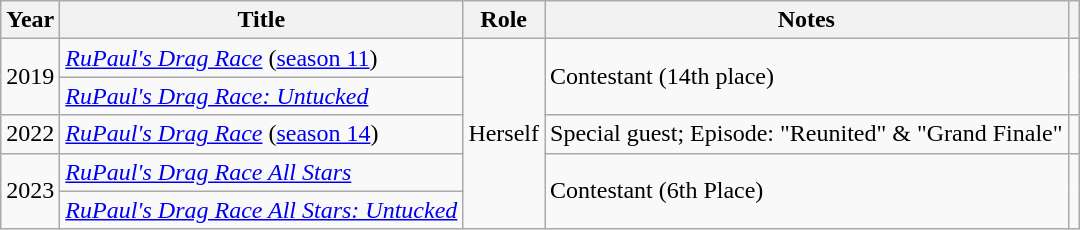<table class="wikitable">
<tr>
<th>Year</th>
<th>Title</th>
<th>Role</th>
<th>Notes</th>
<th style="text-align: center;" class="unsortable"></th>
</tr>
<tr>
<td rowspan="2">2019</td>
<td><em><a href='#'>RuPaul's Drag Race</a></em> (<a href='#'>season 11</a>)</td>
<td rowspan="5">Herself</td>
<td rowspan="2">Contestant (14th place)</td>
<td style="text-align: center;" rowspan="2"></td>
</tr>
<tr>
<td><em><a href='#'>RuPaul's Drag Race: Untucked</a></em></td>
</tr>
<tr>
<td>2022</td>
<td><em><a href='#'>RuPaul's Drag Race</a></em> (<a href='#'>season 14</a>)</td>
<td>Special guest; Episode: "Reunited" & "Grand Finale"</td>
<td style="text-align: center;"></td>
</tr>
<tr>
<td rowspan="2">2023</td>
<td><em><a href='#'>RuPaul's Drag Race All Stars</a></em></td>
<td rowspan="2">Contestant (6th Place)</td>
<td rowspan="2" style="text-align: center;"></td>
</tr>
<tr>
<td><em><a href='#'>RuPaul's Drag Race All Stars: Untucked</a></em></td>
</tr>
</table>
